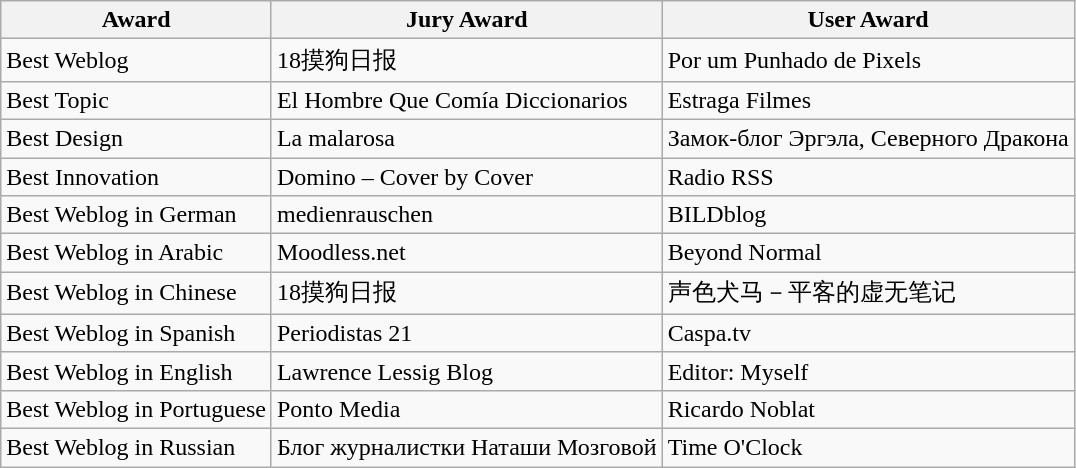<table class="wikitable">
<tr>
<th>Award</th>
<th>Jury Award</th>
<th>User Award</th>
</tr>
<tr>
<td>Best Weblog</td>
<td>18摸狗日报</td>
<td>Por um Punhado de Pixels</td>
</tr>
<tr>
<td>Best Topic</td>
<td>El Hombre Que Comía Diccionarios</td>
<td>Estraga Filmes</td>
</tr>
<tr>
<td>Best Design</td>
<td>La malarosa</td>
<td>Замок-блог Эргэла, Северного Дракона</td>
</tr>
<tr>
<td>Best Innovation</td>
<td>Domino – Cover by Cover</td>
<td>Radio RSS</td>
</tr>
<tr>
<td>Best Weblog in German</td>
<td>medienrauschen</td>
<td>BILDblog</td>
</tr>
<tr>
<td>Best Weblog in Arabic</td>
<td>Moodless.net</td>
<td>Beyond Normal</td>
</tr>
<tr>
<td>Best Weblog in Chinese</td>
<td>18摸狗日报</td>
<td>声色犬马－平客的虚无笔记</td>
</tr>
<tr>
<td>Best Weblog in Spanish</td>
<td>Periodistas 21</td>
<td>Caspa.tv</td>
</tr>
<tr>
<td>Best Weblog in English</td>
<td>Lawrence Lessig Blog</td>
<td>Editor: Myself</td>
</tr>
<tr>
<td>Best Weblog in Portuguese</td>
<td>Ponto Media</td>
<td>Ricardo Noblat</td>
</tr>
<tr>
<td>Best Weblog in Russian</td>
<td>Блог журналистки Наташи Мозговой</td>
<td>Time O'Clock</td>
</tr>
</table>
